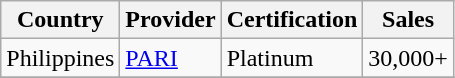<table class="wikitable">
<tr>
<th>Country</th>
<th>Provider</th>
<th>Certification</th>
<th>Sales</th>
</tr>
<tr>
<td>Philippines</td>
<td><a href='#'>PARI</a></td>
<td>Platinum</td>
<td>30,000+</td>
</tr>
<tr>
</tr>
</table>
